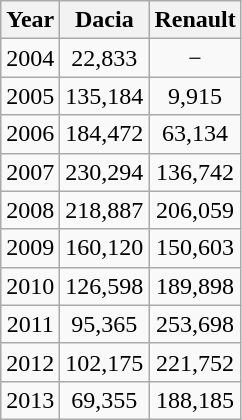<table class="wikitable" style="float:; clear:right; margin:0em 0em 1em 1em; text-align:center">
<tr>
<th>Year</th>
<th>Dacia</th>
<th>Renault</th>
</tr>
<tr>
<td>2004</td>
<td>22,833</td>
<td>−</td>
</tr>
<tr>
<td>2005</td>
<td>135,184</td>
<td>9,915</td>
</tr>
<tr>
<td>2006</td>
<td>184,472</td>
<td>63,134</td>
</tr>
<tr>
<td>2007</td>
<td>230,294</td>
<td>136,742</td>
</tr>
<tr>
<td>2008</td>
<td>218,887</td>
<td>206,059</td>
</tr>
<tr>
<td>2009</td>
<td>160,120</td>
<td>150,603</td>
</tr>
<tr>
<td>2010</td>
<td>126,598</td>
<td>189,898</td>
</tr>
<tr>
<td>2011</td>
<td>95,365</td>
<td>253,698</td>
</tr>
<tr>
<td>2012</td>
<td>102,175</td>
<td>221,752</td>
</tr>
<tr>
<td>2013</td>
<td>69,355</td>
<td>188,185</td>
</tr>
</table>
